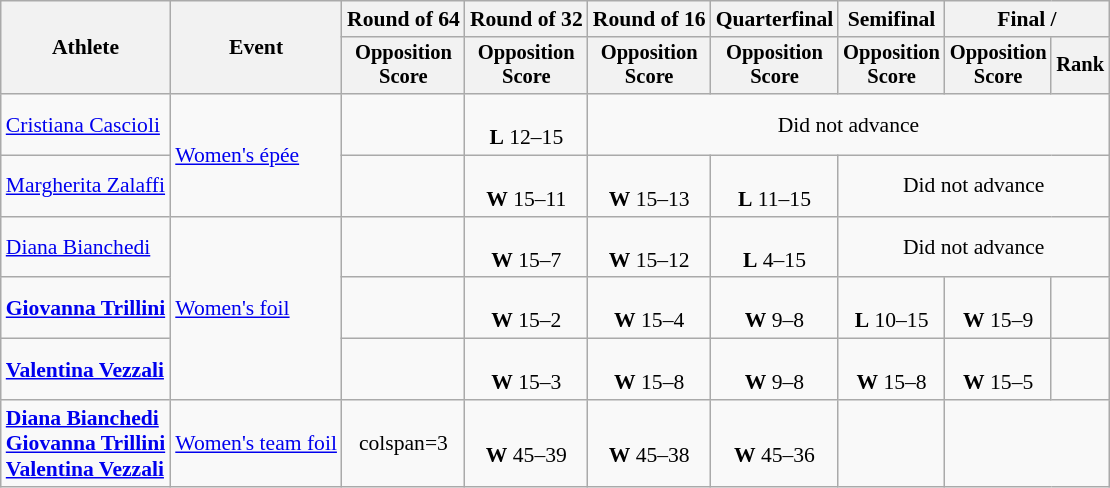<table class="wikitable" style="font-size:90%">
<tr>
<th rowspan="2">Athlete</th>
<th rowspan="2">Event</th>
<th>Round of 64</th>
<th>Round of 32</th>
<th>Round of 16</th>
<th>Quarterfinal</th>
<th>Semifinal</th>
<th colspan=2>Final / </th>
</tr>
<tr style="font-size:95%">
<th>Opposition <br> Score</th>
<th>Opposition <br> Score</th>
<th>Opposition <br> Score</th>
<th>Opposition <br> Score</th>
<th>Opposition <br> Score</th>
<th>Opposition <br> Score</th>
<th>Rank</th>
</tr>
<tr align=center>
<td align=left><a href='#'>Cristiana Cascioli</a></td>
<td rowspan=2 align=left><a href='#'>Women's épée</a></td>
<td></td>
<td><br><strong>L</strong> 12–15</td>
<td colspan=5>Did not advance</td>
</tr>
<tr align=center>
<td align=left><a href='#'>Margherita Zalaffi</a></td>
<td></td>
<td><br><strong>W</strong> 15–11</td>
<td><br><strong>W</strong> 15–13</td>
<td><br><strong>L</strong> 11–15</td>
<td colspan=3>Did not advance</td>
</tr>
<tr align=center>
<td align=left><a href='#'>Diana Bianchedi</a></td>
<td rowspan=3 align=left><a href='#'>Women's foil</a></td>
<td></td>
<td><br><strong>W</strong> 15–7</td>
<td><br><strong>W</strong> 15–12</td>
<td><br><strong>L</strong> 4–15</td>
<td colspan=3>Did not advance</td>
</tr>
<tr align=center>
<td align=left><strong><a href='#'>Giovanna Trillini</a></strong></td>
<td></td>
<td><br><strong>W</strong> 15–2</td>
<td><br><strong>W</strong> 15–4</td>
<td><br><strong>W</strong> 9–8</td>
<td><br><strong>L</strong> 10–15</td>
<td><br><strong>W</strong> 15–9</td>
<td></td>
</tr>
<tr align=center>
<td align=left><strong><a href='#'>Valentina Vezzali</a></strong></td>
<td></td>
<td><br><strong>W</strong> 15–3</td>
<td><br><strong>W</strong> 15–8</td>
<td><br><strong>W</strong> 9–8</td>
<td><br><strong>W</strong> 15–8</td>
<td><br><strong>W</strong> 15–5</td>
<td></td>
</tr>
<tr align=center>
<td align=left><strong><a href='#'>Diana Bianchedi</a></strong><br><strong><a href='#'>Giovanna Trillini</a></strong><br><strong><a href='#'>Valentina Vezzali</a></strong></td>
<td align=left><a href='#'>Women's team foil</a></td>
<td>colspan=3 </td>
<td><br><strong>W</strong> 45–39</td>
<td><br><strong>W</strong> 45–38</td>
<td><br><strong>W</strong> 45–36</td>
<td></td>
</tr>
</table>
